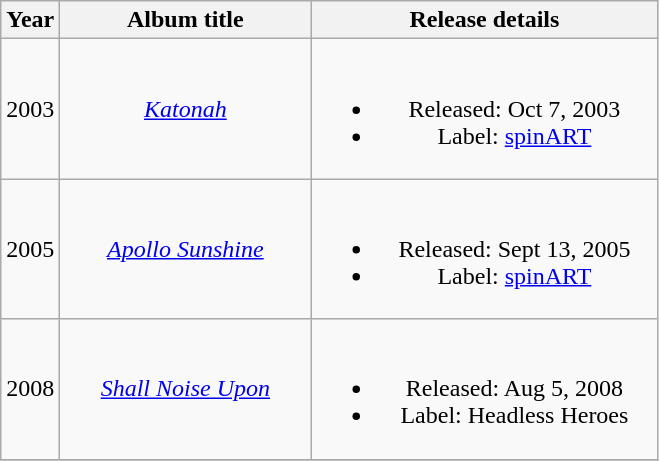<table class="wikitable plainrowheaders" style="text-align:center;">
<tr>
<th>Year</th>
<th scope="col" rowspan="1" style="width:10em;">Album title</th>
<th scope="col" rowspan="1" style="width:14em;">Release details</th>
</tr>
<tr>
<td>2003</td>
<td><em><a href='#'>Katonah</a></em></td>
<td><br><ul><li>Released: Oct 7, 2003</li><li>Label: <a href='#'>spinART</a></li></ul></td>
</tr>
<tr>
<td>2005</td>
<td><em><a href='#'>Apollo Sunshine</a></em></td>
<td><br><ul><li>Released: Sept 13, 2005</li><li>Label: <a href='#'>spinART</a></li></ul></td>
</tr>
<tr>
<td>2008</td>
<td><em><a href='#'>Shall Noise Upon</a></em></td>
<td><br><ul><li>Released: Aug 5, 2008</li><li>Label: Headless Heroes</li></ul></td>
</tr>
<tr>
</tr>
</table>
